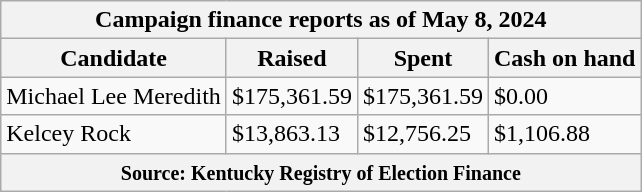<table class="wikitable sortable">
<tr>
<th colspan=4>Campaign finance reports as of May 8, 2024</th>
</tr>
<tr style="text-align:center;">
<th>Candidate</th>
<th>Raised</th>
<th>Spent</th>
<th>Cash on hand</th>
</tr>
<tr>
<td>Michael Lee Meredith</td>
<td>$175,361.59</td>
<td>$175,361.59</td>
<td>$0.00</td>
</tr>
<tr>
<td>Kelcey Rock</td>
<td>$13,863.13</td>
<td>$12,756.25</td>
<td>$1,106.88</td>
</tr>
<tr>
<th colspan="4"><small>Source: Kentucky Registry of Election Finance</small></th>
</tr>
</table>
